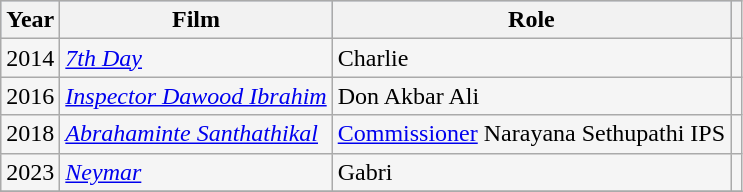<table class="wikitable sortable" style="background:#f5f5f5;">
<tr style="background:#B0C4DE;">
<th>Year</th>
<th>Film</th>
<th>Role</th>
<th scope="col" class="unsortable"></th>
</tr>
<tr>
<td>2014</td>
<td><em><a href='#'>7th Day</a></em></td>
<td>Charlie</td>
<td></td>
</tr>
<tr>
<td>2016</td>
<td><em><a href='#'>Inspector Dawood Ibrahim</a></em></td>
<td>Don Akbar Ali</td>
<td></td>
</tr>
<tr>
<td>2018</td>
<td><em><a href='#'>Abrahaminte Santhathikal</a></em></td>
<td><a href='#'>Commissioner</a> Narayana Sethupathi IPS</td>
<td></td>
</tr>
<tr>
<td>2023</td>
<td><em><a href='#'>Neymar</a></em></td>
<td>Gabri</td>
<td></td>
</tr>
<tr>
</tr>
</table>
